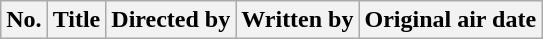<table class="wikitable plainrowheaders">
<tr>
<th style="background:#;">No.</th>
<th style="background:#;">Title</th>
<th style="background:#;">Directed by</th>
<th style="background:#;">Written by</th>
<th style="background:#;">Original air date<br>





</th>
</tr>
</table>
